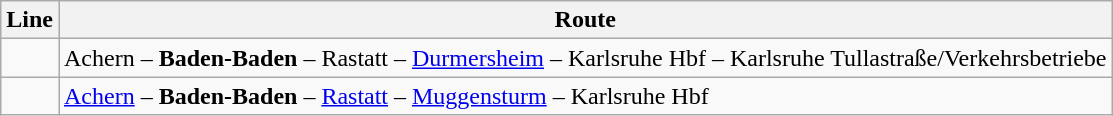<table class="wikitable">
<tr>
<th>Line</th>
<th>Route</th>
</tr>
<tr>
<td></td>
<td>Achern – <strong>Baden-Baden</strong> – Rastatt – <a href='#'>Durmersheim</a> – Karlsruhe Hbf – Karlsruhe Tullastraße/Verkehrsbetriebe</td>
</tr>
<tr>
<td></td>
<td><a href='#'>Achern</a> – <strong>Baden-Baden</strong> – <a href='#'>Rastatt</a> – <a href='#'>Muggensturm</a> – Karlsruhe Hbf</td>
</tr>
</table>
